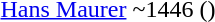<table>
<tr>
<td><a href='#'>Hans Maurer</a></td>
<td>~1446 ()</td>
</tr>
<tr>
</tr>
</table>
